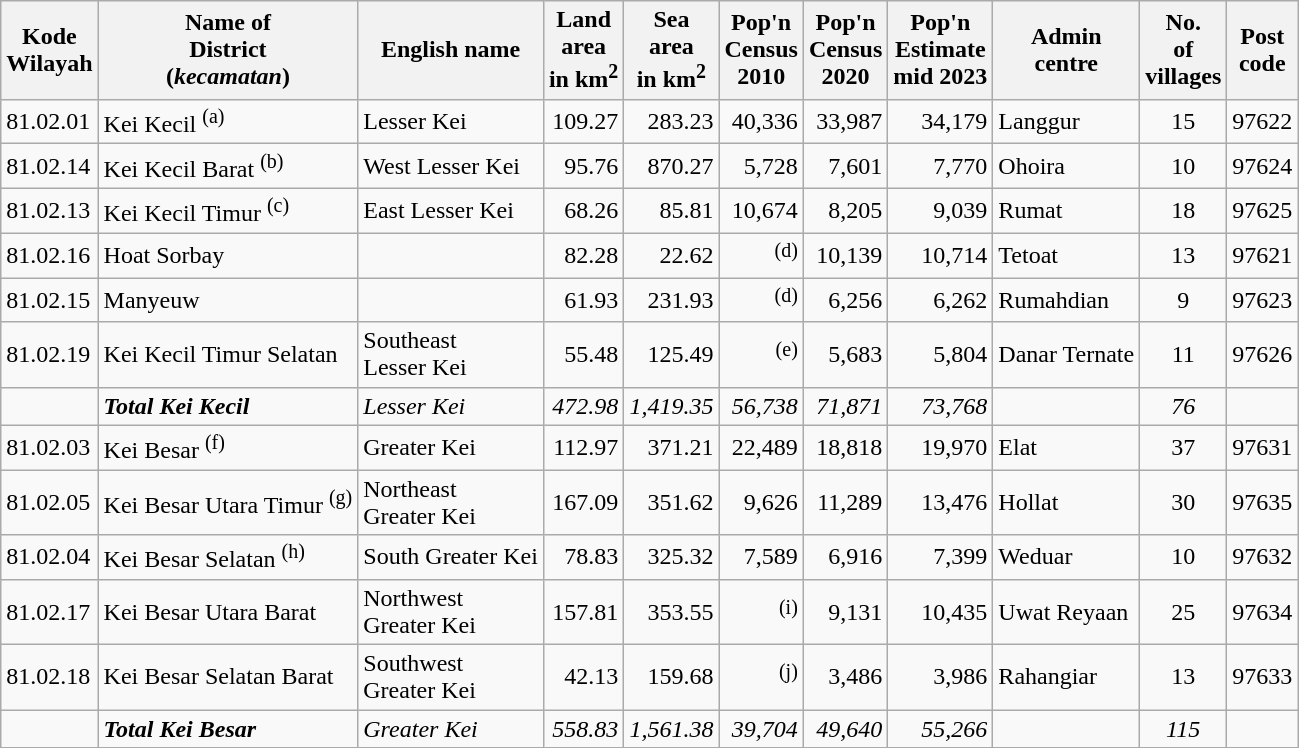<table class="sortable wikitable">
<tr>
<th>Kode <br>Wilayah</th>
<th>Name of<br>District<br>(<em>kecamatan</em>)</th>
<th>English name</th>
<th>Land<br>area<br>in km<sup>2</sup></th>
<th>Sea<br>area<br>in km<sup>2</sup></th>
<th>Pop'n<br>Census<br>2010</th>
<th>Pop'n<br>Census<br>2020</th>
<th>Pop'n<br>Estimate<br>mid 2023</th>
<th>Admin<br>centre</th>
<th>No.<br> of<br>villages</th>
<th>Post<br>code</th>
</tr>
<tr>
<td>81.02.01</td>
<td>Kei Kecil <sup>(a)</sup></td>
<td>Lesser Kei</td>
<td align="right">109.27</td>
<td align="right">283.23</td>
<td align="right">40,336</td>
<td align="right">33,987</td>
<td align="right">34,179</td>
<td>Langgur</td>
<td align="center">15</td>
<td>97622</td>
</tr>
<tr>
<td>81.02.14</td>
<td>Kei Kecil Barat <sup>(b)</sup></td>
<td>West Lesser Kei</td>
<td align="right">95.76</td>
<td align="right">870.27</td>
<td align="right">5,728</td>
<td align="right">7,601</td>
<td align="right">7,770</td>
<td>Ohoira</td>
<td align="center">10</td>
<td>97624</td>
</tr>
<tr>
<td>81.02.13</td>
<td>Kei Kecil Timur <sup>(c)</sup></td>
<td>East Lesser Kei</td>
<td align="right">68.26</td>
<td align="right">85.81</td>
<td align="right">10,674</td>
<td align="right">8,205</td>
<td align="right">9,039</td>
<td>Rumat</td>
<td align="center">18</td>
<td>97625</td>
</tr>
<tr>
<td>81.02.16</td>
<td>Hoat Sorbay</td>
<td></td>
<td align="right">82.28</td>
<td align="right">22.62</td>
<td align="right"><sup>(d)</sup></td>
<td align="right">10,139</td>
<td align="right">10,714</td>
<td>Tetoat</td>
<td align="center">13</td>
<td>97621</td>
</tr>
<tr>
<td>81.02.15</td>
<td>Manyeuw</td>
<td></td>
<td align="right">61.93</td>
<td align="right">231.93</td>
<td align="right"><sup>(d)</sup></td>
<td align="right">6,256</td>
<td align="right">6,262</td>
<td>Rumahdian</td>
<td align="center">9</td>
<td>97623</td>
</tr>
<tr>
<td>81.02.19</td>
<td>Kei Kecil Timur Selatan</td>
<td>Southeast <br>Lesser Kei</td>
<td align="right">55.48</td>
<td align="right">125.49</td>
<td align="right"><sup>(e)</sup></td>
<td align="right">5,683</td>
<td align="right">5,804</td>
<td>Danar Ternate</td>
<td align="center">11</td>
<td>97626</td>
</tr>
<tr>
<td></td>
<td><strong><em>Total Kei Kecil</em></strong></td>
<td><em>Lesser Kei</em></td>
<td align="right"><em>472.98</em></td>
<td align="right"><em>1,419.35</em></td>
<td align="right"><em>56,738</em></td>
<td align="right"><em>71,871</em></td>
<td align="right"><em>73,768</em></td>
<td></td>
<td align="center"><em>76</em></td>
<td></td>
</tr>
<tr>
<td>81.02.03</td>
<td>Kei Besar <sup>(f)</sup></td>
<td>Greater Kei</td>
<td align="right">112.97</td>
<td align="right">371.21</td>
<td align="right">22,489</td>
<td align="right">18,818</td>
<td align="right">19,970</td>
<td>Elat</td>
<td align="center">37</td>
<td>97631</td>
</tr>
<tr>
<td>81.02.05</td>
<td>Kei Besar Utara Timur <sup>(g)</sup></td>
<td>Northeast <br>Greater Kei</td>
<td align="right">167.09</td>
<td align="right">351.62</td>
<td align="right">9,626</td>
<td align="right">11,289</td>
<td align="right">13,476</td>
<td>Hollat</td>
<td align="center">30</td>
<td>97635</td>
</tr>
<tr>
<td>81.02.04</td>
<td>Kei Besar Selatan <sup>(h)</sup></td>
<td>South Greater Kei</td>
<td align="right">78.83</td>
<td align="right">325.32</td>
<td align="right">7,589</td>
<td align="right">6,916</td>
<td align="right">7,399</td>
<td>Weduar</td>
<td align="center">10</td>
<td>97632</td>
</tr>
<tr>
<td>81.02.17</td>
<td>Kei Besar Utara Barat</td>
<td>Northwest <br>Greater Kei</td>
<td align="right">157.81</td>
<td align="right">353.55</td>
<td align="right"><sup>(i)</sup></td>
<td align="right">9,131</td>
<td align="right">10,435</td>
<td>Uwat Reyaan</td>
<td align="center">25</td>
<td>97634</td>
</tr>
<tr>
<td>81.02.18</td>
<td>Kei Besar Selatan Barat</td>
<td>Southwest <br>Greater Kei</td>
<td align="right">42.13</td>
<td align="right">159.68</td>
<td align="right"><sup>(j)</sup></td>
<td align="right">3,486</td>
<td align="right">3,986</td>
<td>Rahangiar</td>
<td align="center">13</td>
<td>97633</td>
</tr>
<tr>
<td></td>
<td><strong><em>Total Kei Besar</em></strong></td>
<td><em>Greater Kei</em></td>
<td align="right"><em>558.83</em></td>
<td align="right"><em>1,561.38</em></td>
<td align="right"><em>39,704</em></td>
<td align="right"><em>49,640</em></td>
<td align="right"><em>55,266</em></td>
<td></td>
<td align="center"><em>115</em></td>
<td></td>
</tr>
</table>
